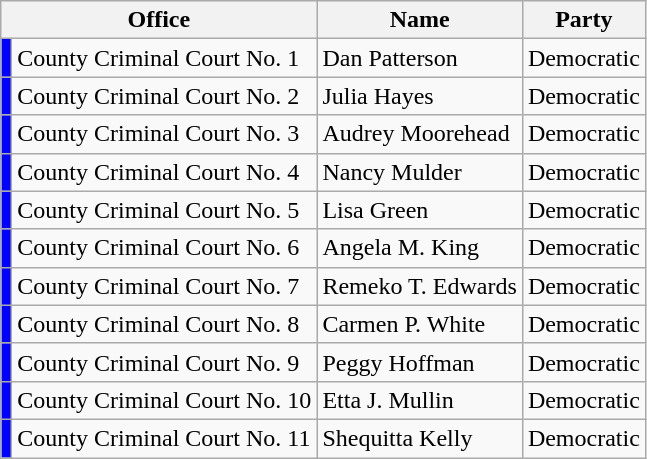<table class="wikitable">
<tr>
<th colspan="2">Office</th>
<th>Name</th>
<th>Party</th>
</tr>
<tr>
<td bgcolor="blue"></td>
<td>County Criminal Court No. 1</td>
<td>Dan Patterson</td>
<td>Democratic</td>
</tr>
<tr>
<td bgcolor="blue"></td>
<td>County Criminal Court No. 2</td>
<td>Julia Hayes</td>
<td>Democratic</td>
</tr>
<tr>
<td bgcolor="blue"></td>
<td>County Criminal Court No. 3</td>
<td>Audrey Moorehead</td>
<td>Democratic</td>
</tr>
<tr>
<td bgcolor="blue"></td>
<td>County Criminal Court No. 4</td>
<td>Nancy Mulder</td>
<td>Democratic</td>
</tr>
<tr>
<td bgcolor="blue"></td>
<td>County Criminal Court No. 5</td>
<td>Lisa Green</td>
<td>Democratic</td>
</tr>
<tr>
<td bgcolor="blue"></td>
<td>County Criminal Court No. 6</td>
<td>Angela M. King</td>
<td>Democratic</td>
</tr>
<tr>
<td bgcolor="blue"></td>
<td>County Criminal Court No. 7</td>
<td>Remeko T. Edwards</td>
<td>Democratic</td>
</tr>
<tr>
<td bgcolor="blue"></td>
<td>County Criminal Court No. 8</td>
<td>Carmen P. White</td>
<td>Democratic</td>
</tr>
<tr>
<td bgcolor="blue"></td>
<td>County Criminal Court No. 9</td>
<td>Peggy Hoffman</td>
<td>Democratic</td>
</tr>
<tr>
<td bgcolor="blue"></td>
<td>County Criminal Court No. 10</td>
<td>Etta J. Mullin</td>
<td>Democratic</td>
</tr>
<tr>
<td bgcolor="blue"></td>
<td>County Criminal Court No. 11</td>
<td>Shequitta Kelly</td>
<td>Democratic</td>
</tr>
</table>
